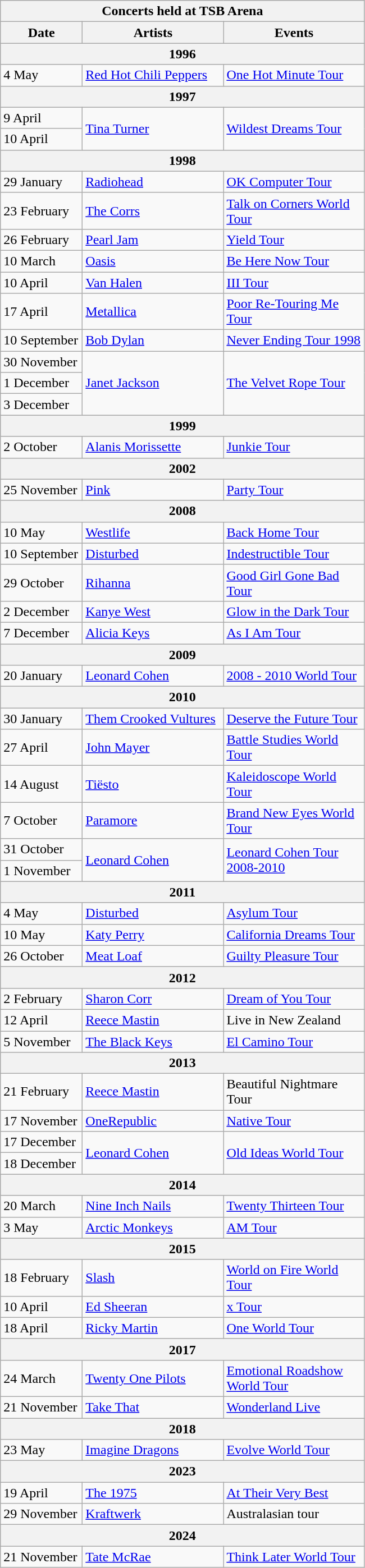<table class="wikitable collapsible collapsed">
<tr>
<th colspan="3">Concerts held at TSB Arena</th>
</tr>
<tr>
<th width=90>Date</th>
<th width=160>Artists</th>
<th width=160>Events</th>
</tr>
<tr style="background:#ddd;">
<th colspan="3">1996</th>
</tr>
<tr>
<td>4 May</td>
<td><a href='#'>Red Hot Chili Peppers</a></td>
<td><a href='#'>One Hot Minute Tour</a></td>
</tr>
<tr style="background:#ddd;">
<th colspan="3">1997</th>
</tr>
<tr>
<td>9 April</td>
<td rowspan=2><a href='#'>Tina Turner</a></td>
<td rowspan=2><a href='#'>Wildest Dreams Tour</a></td>
</tr>
<tr>
<td>10 April</td>
</tr>
<tr style="background:#ddd;">
<th colspan="3">1998</th>
</tr>
<tr>
<td>29 January</td>
<td><a href='#'>Radiohead</a></td>
<td><a href='#'>OK Computer Tour</a></td>
</tr>
<tr>
<td>23 February</td>
<td><a href='#'>The Corrs</a></td>
<td><a href='#'>Talk on Corners World Tour</a></td>
</tr>
<tr>
<td>26 February</td>
<td><a href='#'>Pearl Jam</a></td>
<td><a href='#'>Yield Tour</a></td>
</tr>
<tr>
<td>10 March</td>
<td><a href='#'>Oasis</a></td>
<td><a href='#'>Be Here Now Tour</a></td>
</tr>
<tr>
<td>10 April</td>
<td><a href='#'>Van Halen</a></td>
<td><a href='#'>III Tour</a></td>
</tr>
<tr>
<td>17 April</td>
<td><a href='#'>Metallica</a></td>
<td><a href='#'>Poor Re-Touring Me Tour</a></td>
</tr>
<tr>
<td>10 September</td>
<td><a href='#'>Bob Dylan</a></td>
<td><a href='#'>Never Ending Tour 1998</a></td>
</tr>
<tr>
<td>30 November</td>
<td rowspan=3><a href='#'>Janet Jackson</a></td>
<td rowspan=3><a href='#'>The Velvet Rope Tour</a></td>
</tr>
<tr>
<td>1 December</td>
</tr>
<tr>
<td>3 December</td>
</tr>
<tr style="background:#ddd;">
<th colspan="3">1999</th>
</tr>
<tr>
<td>2 October</td>
<td><a href='#'>Alanis Morissette</a></td>
<td><a href='#'>Junkie Tour</a></td>
</tr>
<tr style="background:#ddd;">
<th colspan="3">2002</th>
</tr>
<tr>
<td>25 November</td>
<td><a href='#'>Pink</a></td>
<td><a href='#'>Party Tour</a></td>
</tr>
<tr style="background:#ddd;">
<th colspan="3">2008</th>
</tr>
<tr>
<td>10 May</td>
<td><a href='#'>Westlife</a></td>
<td><a href='#'>Back Home Tour</a></td>
</tr>
<tr>
<td>10 September</td>
<td><a href='#'>Disturbed</a></td>
<td><a href='#'>Indestructible Tour</a></td>
</tr>
<tr>
<td>29 October</td>
<td><a href='#'>Rihanna</a></td>
<td><a href='#'>Good Girl Gone Bad Tour</a></td>
</tr>
<tr>
<td>2 December</td>
<td><a href='#'>Kanye West</a></td>
<td><a href='#'>Glow in the Dark Tour</a></td>
</tr>
<tr>
<td>7 December</td>
<td><a href='#'>Alicia Keys</a></td>
<td><a href='#'>As I Am Tour</a></td>
</tr>
<tr style="background:#ddd;">
<th colspan="3">2009</th>
</tr>
<tr>
<td>20 January</td>
<td><a href='#'>Leonard Cohen</a></td>
<td><a href='#'>2008 - 2010 World Tour</a></td>
</tr>
<tr style="background:#ddd;">
<th colspan="3">2010</th>
</tr>
<tr>
<td>30 January</td>
<td><a href='#'>Them Crooked Vultures</a></td>
<td><a href='#'>Deserve the Future Tour</a></td>
</tr>
<tr>
<td>27 April</td>
<td><a href='#'>John Mayer</a></td>
<td><a href='#'>Battle Studies World Tour</a></td>
</tr>
<tr>
<td>14 August</td>
<td><a href='#'>Tiësto</a></td>
<td><a href='#'>Kaleidoscope World Tour</a></td>
</tr>
<tr>
<td>7 October</td>
<td><a href='#'>Paramore</a></td>
<td><a href='#'>Brand New Eyes World Tour</a></td>
</tr>
<tr>
<td>31 October</td>
<td rowspan=2><a href='#'>Leonard Cohen</a></td>
<td rowspan=2><a href='#'>Leonard Cohen Tour 2008-2010</a></td>
</tr>
<tr>
<td>1 November</td>
</tr>
<tr style="background:#ddd;">
<th colspan="3">2011</th>
</tr>
<tr>
<td>4 May</td>
<td><a href='#'>Disturbed</a></td>
<td><a href='#'>Asylum Tour</a></td>
</tr>
<tr>
<td>10 May</td>
<td><a href='#'>Katy Perry</a></td>
<td><a href='#'>California Dreams Tour</a></td>
</tr>
<tr>
<td>26 October</td>
<td><a href='#'>Meat Loaf</a></td>
<td><a href='#'>Guilty Pleasure Tour</a></td>
</tr>
<tr style="background:#ddd;">
<th colspan="3">2012</th>
</tr>
<tr>
<td>2 February</td>
<td><a href='#'>Sharon Corr</a></td>
<td><a href='#'>Dream of You Tour</a></td>
</tr>
<tr>
<td>12 April</td>
<td><a href='#'>Reece Mastin</a></td>
<td>Live in New Zealand</td>
</tr>
<tr>
<td>5 November</td>
<td><a href='#'>The Black Keys</a></td>
<td><a href='#'>El Camino Tour</a></td>
</tr>
<tr style="background:#ddd;">
<th colspan="3">2013</th>
</tr>
<tr>
<td>21 February</td>
<td><a href='#'>Reece Mastin</a></td>
<td>Beautiful Nightmare Tour</td>
</tr>
<tr>
<td>17 November</td>
<td><a href='#'>OneRepublic</a></td>
<td><a href='#'>Native Tour</a></td>
</tr>
<tr>
<td>17 December</td>
<td rowspan=2><a href='#'>Leonard Cohen</a></td>
<td rowspan=2><a href='#'>Old Ideas World Tour</a></td>
</tr>
<tr>
<td>18 December</td>
</tr>
<tr style="background:#ddd;">
<th colspan="3">2014</th>
</tr>
<tr>
<td>20 March</td>
<td><a href='#'>Nine Inch Nails</a></td>
<td><a href='#'>Twenty Thirteen Tour</a></td>
</tr>
<tr>
<td>3 May</td>
<td><a href='#'>Arctic Monkeys</a></td>
<td><a href='#'>AM Tour</a></td>
</tr>
<tr style="background:#ddd;">
<th colspan="3">2015</th>
</tr>
<tr>
<td>18 February</td>
<td><a href='#'>Slash</a></td>
<td><a href='#'>World on Fire World Tour</a></td>
</tr>
<tr>
<td>10 April</td>
<td><a href='#'>Ed Sheeran</a></td>
<td><a href='#'>x Tour</a></td>
</tr>
<tr>
<td>18 April</td>
<td><a href='#'>Ricky Martin</a></td>
<td><a href='#'>One World Tour</a></td>
</tr>
<tr style="background:#ddd;">
<th colspan="3">2017</th>
</tr>
<tr>
<td>24 March</td>
<td><a href='#'>Twenty One Pilots</a></td>
<td><a href='#'>Emotional Roadshow World Tour</a></td>
</tr>
<tr>
<td>21 November</td>
<td><a href='#'>Take That</a></td>
<td><a href='#'>Wonderland Live</a></td>
</tr>
<tr style="background:#ddd;">
<th colspan="3">2018</th>
</tr>
<tr>
<td>23 May</td>
<td><a href='#'>Imagine Dragons</a></td>
<td><a href='#'>Evolve World Tour</a></td>
</tr>
<tr>
<th colspan="3">2023</th>
</tr>
<tr>
<td>19 April</td>
<td><a href='#'>The 1975</a></td>
<td><a href='#'>At Their Very Best</a></td>
</tr>
<tr>
<td>29 November</td>
<td><a href='#'>Kraftwerk</a></td>
<td>Australasian tour</td>
</tr>
<tr>
<th colspan="3">2024</th>
</tr>
<tr>
<td>21 November</td>
<td><a href='#'>Tate McRae</a></td>
<td><a href='#'>Think Later World Tour</a></td>
</tr>
</table>
